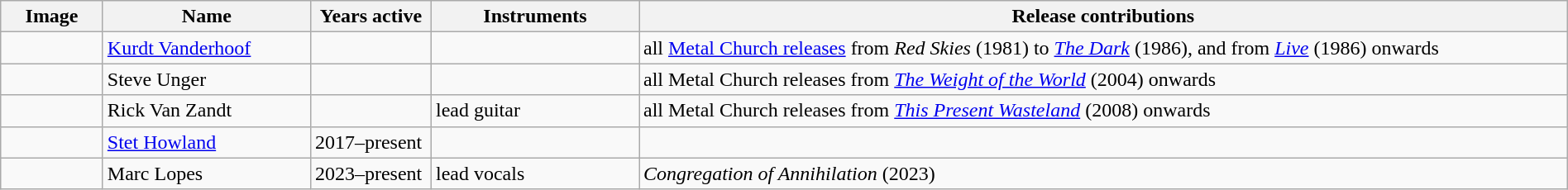<table class="wikitable" border="1" width=100%>
<tr>
<th width="75">Image</th>
<th width="160">Name</th>
<th width="90">Years active</th>
<th width="160">Instruments</th>
<th>Release contributions</th>
</tr>
<tr>
<td></td>
<td><a href='#'>Kurdt Vanderhoof</a></td>
<td></td>
<td></td>
<td>all <a href='#'>Metal Church releases</a> from <em>Red Skies</em> (1981) to <em><a href='#'>The Dark</a></em> (1986), and from <em><a href='#'>Live</a></em> (1986) onwards </td>
</tr>
<tr>
<td></td>
<td>Steve Unger</td>
<td></td>
<td></td>
<td>all Metal Church releases from <em><a href='#'>The Weight of the World</a></em> (2004) onwards</td>
</tr>
<tr>
<td></td>
<td>Rick Van Zandt</td>
<td></td>
<td>lead guitar</td>
<td>all Metal Church releases from <em><a href='#'>This Present Wasteland</a></em> (2008) onwards</td>
</tr>
<tr>
<td></td>
<td><a href='#'>Stet Howland</a></td>
<td>2017–present</td>
<td></td>
<td></td>
</tr>
<tr>
<td></td>
<td>Marc Lopes</td>
<td>2023–present</td>
<td>lead vocals</td>
<td><em>Congregation of Annihilation</em> (2023)</td>
</tr>
</table>
